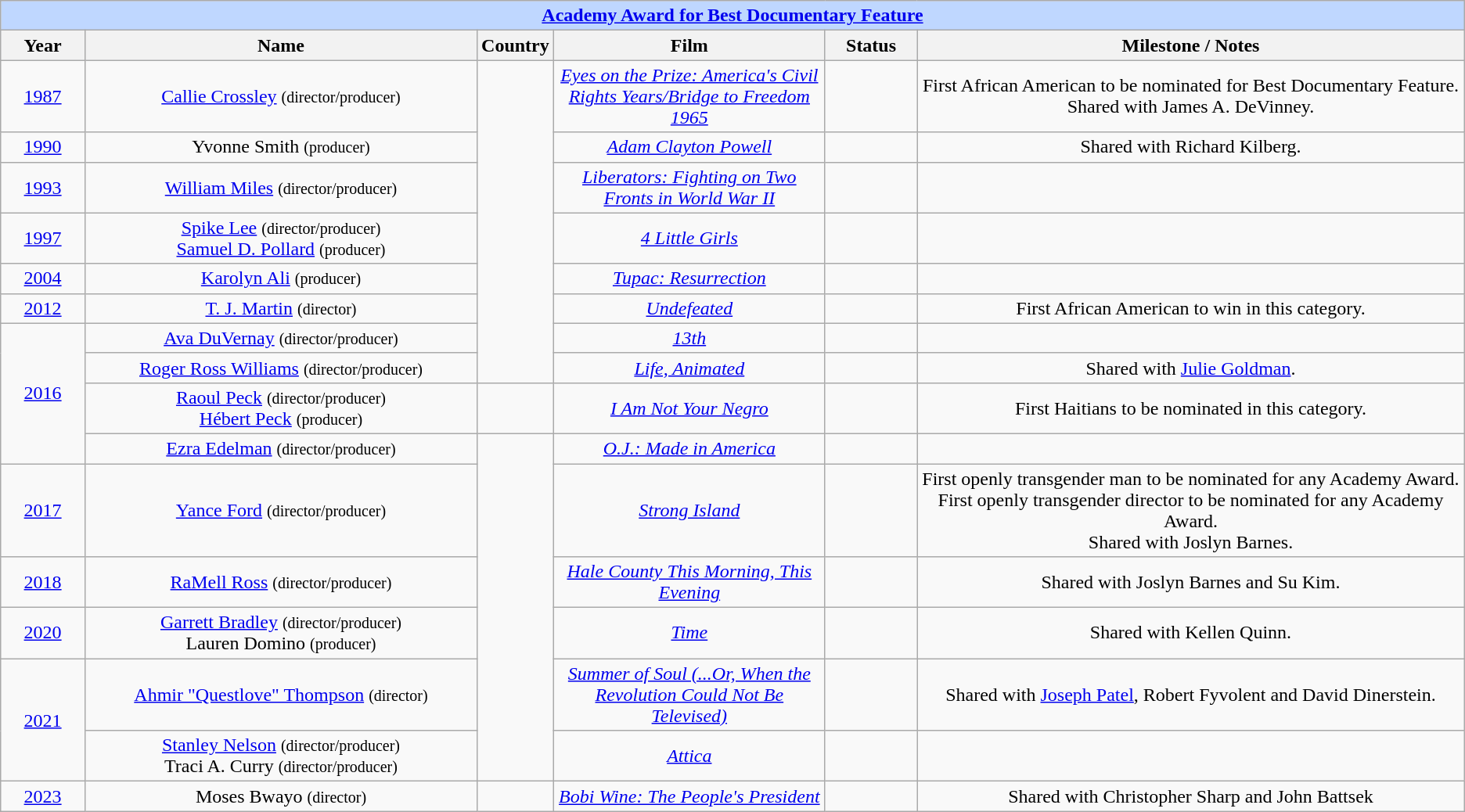<table class="wikitable" style="text-align: center">
<tr style="background:#bfd7ff;">
<td colspan="6" style="text-align:center;"><strong><a href='#'>Academy Award for Best Documentary Feature</a></strong></td>
</tr>
<tr style="background:#ebf5ff;">
<th style="width:075px;">Year</th>
<th style="width:400px;">Name</th>
<th style="width:50px;">Country</th>
<th style="width:270px;">Film</th>
<th style="width:080px;">Status</th>
<th style="width:580px;">Milestone / Notes</th>
</tr>
<tr>
<td><a href='#'>1987</a></td>
<td><a href='#'>Callie Crossley</a> <small>(director/producer)</small></td>
<td rowspan=8><div></div></td>
<td><em><a href='#'>Eyes on the Prize: America's Civil Rights Years/Bridge to Freedom 1965</a></em></td>
<td></td>
<td>First African American to be nominated for Best Documentary Feature.<br>Shared with James A. DeVinney.</td>
</tr>
<tr>
<td><a href='#'>1990</a></td>
<td>Yvonne Smith <small>(producer)</small></td>
<td><em><a href='#'>Adam Clayton Powell</a></em></td>
<td></td>
<td>Shared with Richard Kilberg.</td>
</tr>
<tr>
<td><a href='#'>1993</a></td>
<td><a href='#'>William Miles</a> <small>(director/producer)</small></td>
<td><em><a href='#'>Liberators: Fighting on Two Fronts in World War II</a></em></td>
<td></td>
<td></td>
</tr>
<tr>
<td><a href='#'>1997</a></td>
<td><a href='#'>Spike Lee</a> <small>(director/producer)</small><br><a href='#'>Samuel D. Pollard</a> <small>(producer)</small></td>
<td><em><a href='#'>4 Little Girls</a></em></td>
<td></td>
<td></td>
</tr>
<tr>
<td><a href='#'>2004</a></td>
<td><a href='#'>Karolyn Ali</a> <small>(producer)</small></td>
<td><em><a href='#'>Tupac: Resurrection</a></em></td>
<td></td>
<td></td>
</tr>
<tr>
<td><a href='#'>2012</a></td>
<td><a href='#'>T. J. Martin</a> <small>(director)</small></td>
<td><em><a href='#'>Undefeated</a></em></td>
<td></td>
<td>First African American to win in this category.</td>
</tr>
<tr>
<td rowspan="4"><a href='#'>2016</a></td>
<td><a href='#'>Ava DuVernay</a> <small>(director/producer)</small></td>
<td><em><a href='#'>13th</a></em></td>
<td></td>
<td></td>
</tr>
<tr>
<td><a href='#'>Roger Ross Williams</a> <small>(director/producer)</small></td>
<td><em><a href='#'>Life, Animated</a></em></td>
<td></td>
<td>Shared with <a href='#'>Julie Goldman</a>.</td>
</tr>
<tr>
<td><a href='#'>Raoul Peck</a> <small>(director/producer)</small><br><a href='#'>Hébert Peck</a> <small>(producer)</small></td>
<td><div></div></td>
<td><em><a href='#'>I Am Not Your Negro</a></em></td>
<td></td>
<td>First Haitians to be nominated in this category.</td>
</tr>
<tr>
<td><a href='#'>Ezra Edelman</a> <small>(director/producer)</small></td>
<td rowspan=6><div></div></td>
<td><em><a href='#'>O.J.: Made in America</a></em></td>
<td></td>
<td></td>
</tr>
<tr>
<td><a href='#'>2017</a></td>
<td><a href='#'>Yance Ford</a> <small>(director/producer)</small></td>
<td><em><a href='#'>Strong Island</a></em></td>
<td></td>
<td>First openly transgender man to be nominated for any Academy Award.<br>First openly transgender director to be nominated for any Academy Award.<br>Shared with Joslyn Barnes.</td>
</tr>
<tr>
<td><a href='#'>2018</a></td>
<td><a href='#'>RaMell Ross</a> <small>(director/producer)</small></td>
<td><em><a href='#'>Hale County This Morning, This Evening</a></em></td>
<td></td>
<td>Shared with Joslyn Barnes and Su Kim.</td>
</tr>
<tr>
<td><a href='#'>2020</a></td>
<td><a href='#'>Garrett Bradley</a> <small>(director/producer)</small><br>Lauren Domino <small>(producer)</small></td>
<td><em><a href='#'>Time</a></em></td>
<td></td>
<td>Shared with Kellen Quinn.</td>
</tr>
<tr>
<td rowspan="2"><a href='#'>2021</a></td>
<td><a href='#'>Ahmir "Questlove" Thompson</a> <small>(director)</small></td>
<td><em><a href='#'>Summer of Soul (...Or, When the Revolution Could Not Be Televised)</a></em></td>
<td></td>
<td>Shared with <a href='#'>Joseph Patel</a>, Robert Fyvolent and David Dinerstein.</td>
</tr>
<tr>
<td><a href='#'>Stanley Nelson</a> <small>(director/producer)</small><br>Traci A. Curry <small>(director/producer)</small></td>
<td><em><a href='#'>Attica</a></em></td>
<td></td>
</tr>
<tr>
<td><a href='#'>2023</a></td>
<td>Moses Bwayo <small>(director)</small></td>
<td><div></div></td>
<td><em><a href='#'>Bobi Wine: The People's President</a></em></td>
<td></td>
<td>Shared with Christopher Sharp and John Battsek</td>
</tr>
</table>
